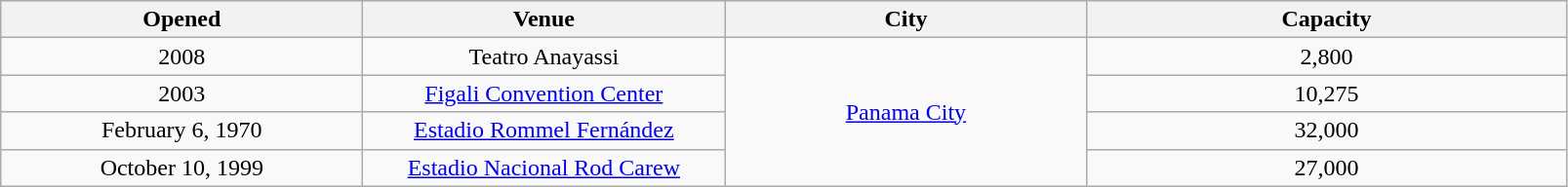<table class="sortable wikitable" style="text-align:center;">
<tr>
<th scope="col" style="width:15em;">Opened</th>
<th scope="col" style="width:15em;">Venue</th>
<th scope="col" style="width:15em;">City</th>
<th scope="col" style="width:20em;">Capacity</th>
</tr>
<tr>
<td>2008</td>
<td>Teatro Anayassi</td>
<td rowspan="4"><a href='#'>Panama City</a></td>
<td>2,800</td>
</tr>
<tr>
<td>2003</td>
<td><a href='#'>Figali Convention Center</a></td>
<td>10,275</td>
</tr>
<tr>
<td>February 6, 1970</td>
<td><a href='#'>Estadio Rommel Fernández</a></td>
<td>32,000</td>
</tr>
<tr>
<td>October 10, 1999</td>
<td><a href='#'>Estadio Nacional Rod Carew</a></td>
<td>27,000</td>
</tr>
</table>
